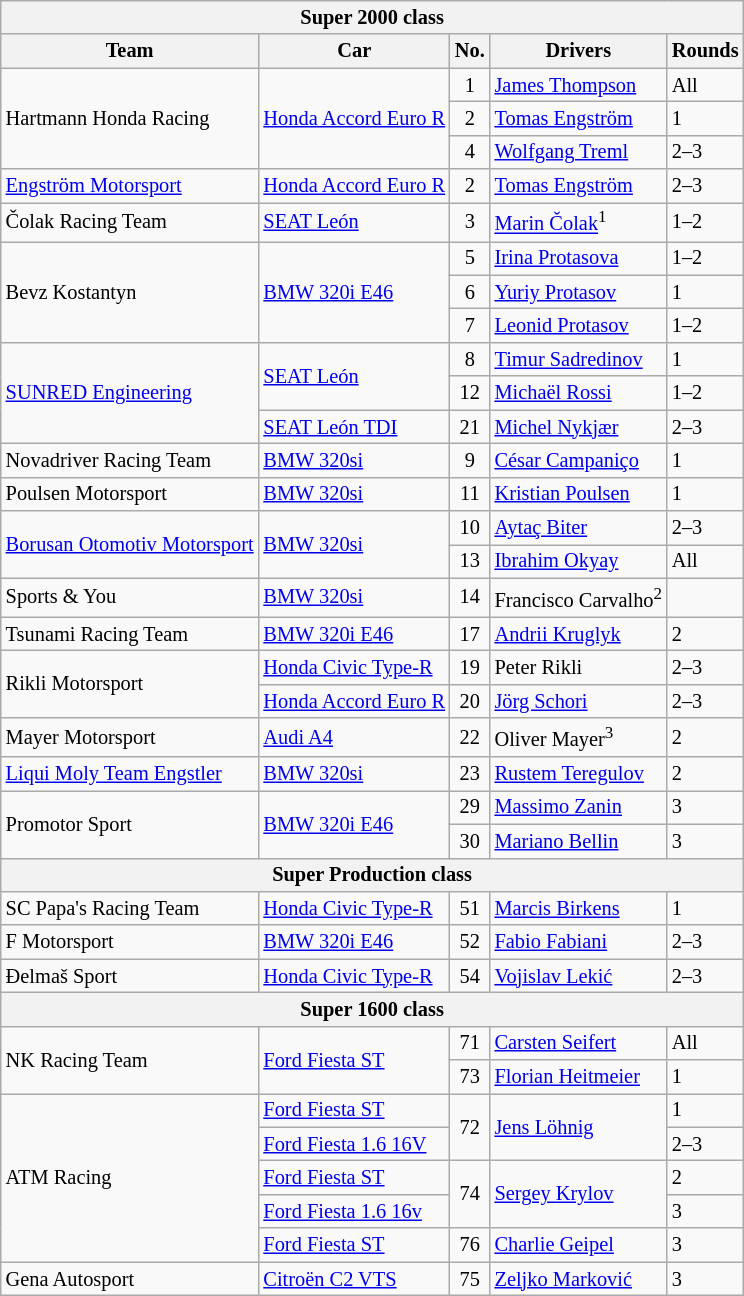<table class="wikitable" style="font-size: 85%">
<tr>
<th colspan=5>Super 2000 class</th>
</tr>
<tr>
<th>Team</th>
<th>Car</th>
<th>No.</th>
<th>Drivers</th>
<th>Rounds</th>
</tr>
<tr>
<td rowspan=3> Hartmann Honda Racing</td>
<td rowspan=3><a href='#'>Honda Accord Euro R</a></td>
<td align=center>1</td>
<td> <a href='#'>James Thompson</a></td>
<td>All</td>
</tr>
<tr>
<td align=center>2</td>
<td> <a href='#'>Tomas Engström</a></td>
<td>1</td>
</tr>
<tr>
<td align=center>4</td>
<td> <a href='#'>Wolfgang Treml</a></td>
<td>2–3</td>
</tr>
<tr>
<td> <a href='#'>Engström Motorsport</a></td>
<td><a href='#'>Honda Accord Euro R</a></td>
<td align=center>2</td>
<td> <a href='#'>Tomas Engström</a></td>
<td>2–3</td>
</tr>
<tr>
<td> Čolak Racing Team</td>
<td><a href='#'>SEAT León</a></td>
<td align=center>3</td>
<td> <a href='#'>Marin Čolak</a><sup>1</sup></td>
<td>1–2</td>
</tr>
<tr>
<td rowspan=3> Bevz Kostantyn</td>
<td rowspan=3><a href='#'>BMW 320i E46</a></td>
<td align=center>5</td>
<td> <a href='#'>Irina Protasova</a></td>
<td>1–2</td>
</tr>
<tr>
<td align=center>6</td>
<td> <a href='#'>Yuriy Protasov</a></td>
<td>1</td>
</tr>
<tr>
<td align=center>7</td>
<td> <a href='#'>Leonid Protasov</a></td>
<td>1–2</td>
</tr>
<tr>
<td rowspan=3> <a href='#'>SUNRED Engineering</a></td>
<td rowspan=2><a href='#'>SEAT León</a></td>
<td align=center>8</td>
<td> <a href='#'>Timur Sadredinov</a></td>
<td>1</td>
</tr>
<tr>
<td align=center>12</td>
<td> <a href='#'>Michaël Rossi</a></td>
<td>1–2</td>
</tr>
<tr>
<td><a href='#'>SEAT León TDI</a></td>
<td align=center>21</td>
<td> <a href='#'>Michel Nykjær</a></td>
<td>2–3</td>
</tr>
<tr>
<td> Novadriver Racing Team</td>
<td><a href='#'>BMW 320si</a></td>
<td align=center>9</td>
<td> <a href='#'>César Campaniço</a></td>
<td>1</td>
</tr>
<tr>
<td> Poulsen Motorsport</td>
<td><a href='#'>BMW 320si</a></td>
<td align=center>11</td>
<td> <a href='#'>Kristian Poulsen</a></td>
<td>1</td>
</tr>
<tr>
<td rowspan=2> <a href='#'>Borusan Otomotiv Motorsport</a></td>
<td rowspan=2><a href='#'>BMW 320si</a></td>
<td align=center>10</td>
<td> <a href='#'>Aytaç Biter</a></td>
<td>2–3</td>
</tr>
<tr>
<td align=center>13</td>
<td> <a href='#'>Ibrahim Okyay</a></td>
<td>All</td>
</tr>
<tr>
<td> Sports & You</td>
<td><a href='#'>BMW 320si</a></td>
<td align=center>14</td>
<td> Francisco Carvalho<sup>2</sup></td>
<td></td>
</tr>
<tr>
<td> Tsunami Racing Team</td>
<td><a href='#'>BMW 320i E46</a></td>
<td align=center>17</td>
<td> <a href='#'>Andrii Kruglyk</a></td>
<td>2</td>
</tr>
<tr>
<td rowspan=2> Rikli Motorsport</td>
<td><a href='#'>Honda Civic Type-R</a></td>
<td align=center>19</td>
<td> Peter Rikli</td>
<td>2–3</td>
</tr>
<tr>
<td><a href='#'>Honda Accord Euro R</a></td>
<td align=center>20</td>
<td> <a href='#'>Jörg Schori</a></td>
<td>2–3</td>
</tr>
<tr>
<td> Mayer Motorsport</td>
<td><a href='#'>Audi A4</a></td>
<td align=center>22</td>
<td> Oliver Mayer<sup>3</sup></td>
<td>2</td>
</tr>
<tr>
<td> <a href='#'>Liqui Moly Team Engstler</a></td>
<td><a href='#'>BMW 320si</a></td>
<td align=center>23</td>
<td> <a href='#'>Rustem Teregulov</a></td>
<td>2</td>
</tr>
<tr>
<td rowspan=2> Promotor Sport</td>
<td rowspan=2><a href='#'>BMW 320i E46</a></td>
<td align=center>29</td>
<td> <a href='#'>Massimo Zanin</a></td>
<td>3</td>
</tr>
<tr>
<td align=center>30</td>
<td> <a href='#'>Mariano Bellin</a></td>
<td>3</td>
</tr>
<tr>
<th colspan=6>Super Production class</th>
</tr>
<tr>
<td> SC Papa's Racing Team</td>
<td><a href='#'>Honda Civic Type-R</a></td>
<td align=center>51</td>
<td> <a href='#'>Marcis Birkens</a></td>
<td>1</td>
</tr>
<tr>
<td> F Motorsport</td>
<td><a href='#'>BMW 320i E46</a></td>
<td align=center>52</td>
<td> <a href='#'>Fabio Fabiani</a></td>
<td>2–3</td>
</tr>
<tr>
<td> Đelmaš Sport</td>
<td><a href='#'>Honda Civic Type-R</a></td>
<td align=center>54</td>
<td> <a href='#'>Vojislav Lekić</a></td>
<td>2–3</td>
</tr>
<tr>
<th colspan=6>Super 1600 class</th>
</tr>
<tr>
<td rowspan=2> NK Racing Team</td>
<td rowspan=2><a href='#'>Ford Fiesta ST</a></td>
<td align=center>71</td>
<td> <a href='#'>Carsten Seifert</a></td>
<td>All</td>
</tr>
<tr>
<td align=center>73</td>
<td> <a href='#'>Florian Heitmeier</a></td>
<td>1</td>
</tr>
<tr>
<td rowspan=5> ATM Racing</td>
<td><a href='#'>Ford Fiesta ST</a></td>
<td rowspan=2 align=center>72</td>
<td rowspan=2> <a href='#'>Jens Löhnig</a></td>
<td>1</td>
</tr>
<tr>
<td><a href='#'>Ford Fiesta 1.6 16V</a></td>
<td>2–3</td>
</tr>
<tr>
<td><a href='#'>Ford Fiesta ST</a></td>
<td rowspan=2 align=center>74</td>
<td rowspan=2> <a href='#'>Sergey Krylov</a></td>
<td>2</td>
</tr>
<tr>
<td><a href='#'>Ford Fiesta 1.6 16v</a></td>
<td>3</td>
</tr>
<tr>
<td><a href='#'>Ford Fiesta ST</a></td>
<td align=center>76</td>
<td> <a href='#'>Charlie Geipel</a></td>
<td>3</td>
</tr>
<tr>
<td> Gena Autosport</td>
<td><a href='#'>Citroën C2 VTS</a></td>
<td align=center>75</td>
<td> <a href='#'>Zeljko Marković</a></td>
<td>3</td>
</tr>
</table>
